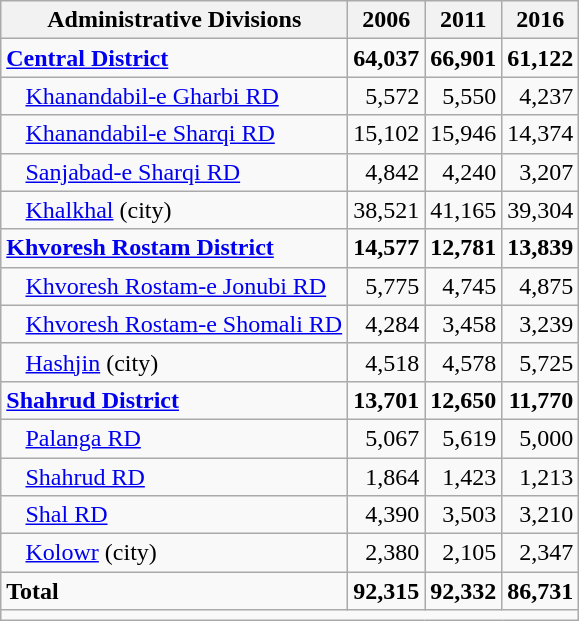<table class="wikitable">
<tr>
<th>Administrative Divisions</th>
<th>2006</th>
<th>2011</th>
<th>2016</th>
</tr>
<tr>
<td><strong><a href='#'>Central District</a></strong></td>
<td style="text-align: right;"><strong>64,037</strong></td>
<td style="text-align: right;"><strong>66,901</strong></td>
<td style="text-align: right;"><strong>61,122</strong></td>
</tr>
<tr>
<td style="padding-left: 1em;"><a href='#'>Khanandabil-e Gharbi RD</a></td>
<td style="text-align: right;">5,572</td>
<td style="text-align: right;">5,550</td>
<td style="text-align: right;">4,237</td>
</tr>
<tr>
<td style="padding-left: 1em;"><a href='#'>Khanandabil-e Sharqi RD</a></td>
<td style="text-align: right;">15,102</td>
<td style="text-align: right;">15,946</td>
<td style="text-align: right;">14,374</td>
</tr>
<tr>
<td style="padding-left: 1em;"><a href='#'>Sanjabad-e Sharqi RD</a></td>
<td style="text-align: right;">4,842</td>
<td style="text-align: right;">4,240</td>
<td style="text-align: right;">3,207</td>
</tr>
<tr>
<td style="padding-left: 1em;"><a href='#'>Khalkhal</a> (city)</td>
<td style="text-align: right;">38,521</td>
<td style="text-align: right;">41,165</td>
<td style="text-align: right;">39,304</td>
</tr>
<tr>
<td><strong><a href='#'>Khvoresh Rostam District</a></strong></td>
<td style="text-align: right;"><strong>14,577</strong></td>
<td style="text-align: right;"><strong>12,781</strong></td>
<td style="text-align: right;"><strong>13,839</strong></td>
</tr>
<tr>
<td style="padding-left: 1em;"><a href='#'>Khvoresh Rostam-e Jonubi RD</a></td>
<td style="text-align: right;">5,775</td>
<td style="text-align: right;">4,745</td>
<td style="text-align: right;">4,875</td>
</tr>
<tr>
<td style="padding-left: 1em;"><a href='#'>Khvoresh Rostam-e Shomali RD</a></td>
<td style="text-align: right;">4,284</td>
<td style="text-align: right;">3,458</td>
<td style="text-align: right;">3,239</td>
</tr>
<tr>
<td style="padding-left: 1em;"><a href='#'>Hashjin</a> (city)</td>
<td style="text-align: right;">4,518</td>
<td style="text-align: right;">4,578</td>
<td style="text-align: right;">5,725</td>
</tr>
<tr>
<td><strong><a href='#'>Shahrud District</a></strong></td>
<td style="text-align: right;"><strong>13,701</strong></td>
<td style="text-align: right;"><strong>12,650</strong></td>
<td style="text-align: right;"><strong>11,770</strong></td>
</tr>
<tr>
<td style="padding-left: 1em;"><a href='#'>Palanga RD</a></td>
<td style="text-align: right;">5,067</td>
<td style="text-align: right;">5,619</td>
<td style="text-align: right;">5,000</td>
</tr>
<tr>
<td style="padding-left: 1em;"><a href='#'>Shahrud RD</a></td>
<td style="text-align: right;">1,864</td>
<td style="text-align: right;">1,423</td>
<td style="text-align: right;">1,213</td>
</tr>
<tr>
<td style="padding-left: 1em;"><a href='#'>Shal RD</a></td>
<td style="text-align: right;">4,390</td>
<td style="text-align: right;">3,503</td>
<td style="text-align: right;">3,210</td>
</tr>
<tr>
<td style="padding-left: 1em;"><a href='#'>Kolowr</a> (city)</td>
<td style="text-align: right;">2,380</td>
<td style="text-align: right;">2,105</td>
<td style="text-align: right;">2,347</td>
</tr>
<tr>
<td><strong>Total</strong></td>
<td style="text-align: right;"><strong>92,315</strong></td>
<td style="text-align: right;"><strong>92,332</strong></td>
<td style="text-align: right;"><strong>86,731</strong></td>
</tr>
<tr>
<td colspan=4></td>
</tr>
</table>
